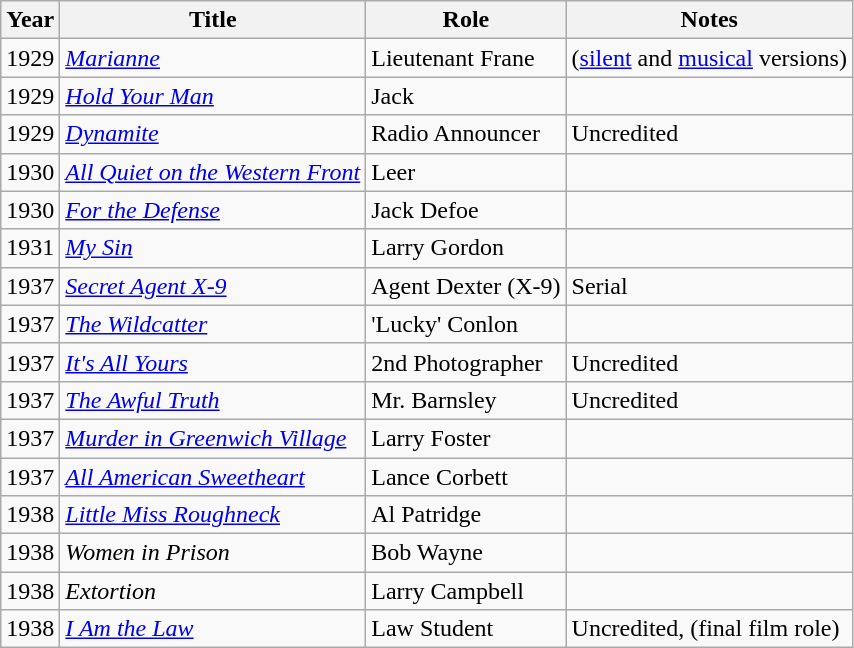<table class="wikitable">
<tr>
<th>Year</th>
<th>Title</th>
<th>Role</th>
<th>Notes</th>
</tr>
<tr>
<td>1929</td>
<td><em><a href='#'>Marianne</a></em></td>
<td>Lieutenant Frane</td>
<td>(<a href='#'>silent</a> and <a href='#'>musical</a> versions)</td>
</tr>
<tr>
<td>1929</td>
<td><em><a href='#'>Hold Your Man</a></em></td>
<td>Jack</td>
<td></td>
</tr>
<tr>
<td>1929</td>
<td><em><a href='#'>Dynamite</a></em></td>
<td>Radio Announcer</td>
<td>Uncredited</td>
</tr>
<tr>
<td>1930</td>
<td><em><a href='#'>All Quiet on the Western Front</a></em></td>
<td>Leer</td>
<td></td>
</tr>
<tr>
<td>1930</td>
<td><em><a href='#'>For the Defense</a></em></td>
<td>Jack Defoe</td>
<td></td>
</tr>
<tr>
<td>1931</td>
<td><em><a href='#'>My Sin</a></em></td>
<td>Larry Gordon</td>
<td></td>
</tr>
<tr>
<td>1937</td>
<td><em><a href='#'>Secret Agent X-9</a></em></td>
<td>Agent Dexter (X-9)</td>
<td>Serial</td>
</tr>
<tr>
<td>1937</td>
<td><em><a href='#'>The Wildcatter</a></em></td>
<td>'Lucky' Conlon</td>
<td></td>
</tr>
<tr>
<td>1937</td>
<td><em><a href='#'>It's All Yours</a></em></td>
<td>2nd Photographer</td>
<td>Uncredited</td>
</tr>
<tr>
<td>1937</td>
<td><em><a href='#'>The Awful Truth</a></em></td>
<td>Mr. Barnsley</td>
<td>Uncredited</td>
</tr>
<tr>
<td>1937</td>
<td><em><a href='#'>Murder in Greenwich Village</a></em></td>
<td>Larry Foster</td>
<td></td>
</tr>
<tr>
<td>1937</td>
<td><em><a href='#'>All American Sweetheart</a></em></td>
<td>Lance Corbett</td>
<td></td>
</tr>
<tr>
<td>1938</td>
<td><em><a href='#'>Little Miss Roughneck</a></em></td>
<td>Al Patridge</td>
<td></td>
</tr>
<tr>
<td>1938</td>
<td><em>Women in Prison</em></td>
<td>Bob Wayne</td>
<td></td>
</tr>
<tr>
<td>1938</td>
<td><em>Extortion</em></td>
<td>Larry Campbell</td>
<td></td>
</tr>
<tr>
<td>1938</td>
<td><em><a href='#'>I Am the Law</a></em></td>
<td>Law Student</td>
<td>Uncredited, (final film role)</td>
</tr>
</table>
